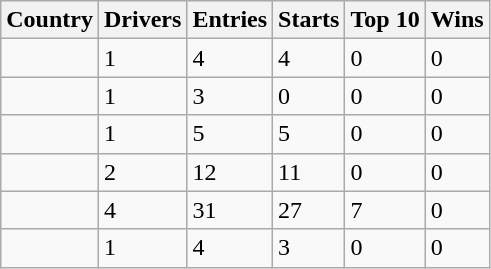<table class="wikitable sortable">
<tr>
<th>Country</th>
<th>Drivers</th>
<th>Entries</th>
<th>Starts</th>
<th>Top 10</th>
<th>Wins</th>
</tr>
<tr>
<td></td>
<td>1</td>
<td>4</td>
<td>4</td>
<td>0</td>
<td>0</td>
</tr>
<tr>
<td></td>
<td>1</td>
<td>3</td>
<td>0</td>
<td>0</td>
<td>0</td>
</tr>
<tr>
<td></td>
<td>1</td>
<td>5</td>
<td>5</td>
<td>0</td>
<td>0</td>
</tr>
<tr>
<td></td>
<td>2</td>
<td>12</td>
<td>11</td>
<td>0</td>
<td>0</td>
</tr>
<tr>
<td></td>
<td>4</td>
<td>31</td>
<td>27</td>
<td>7</td>
<td>0</td>
</tr>
<tr>
<td></td>
<td>1</td>
<td>4</td>
<td>3</td>
<td>0</td>
<td>0</td>
</tr>
</table>
